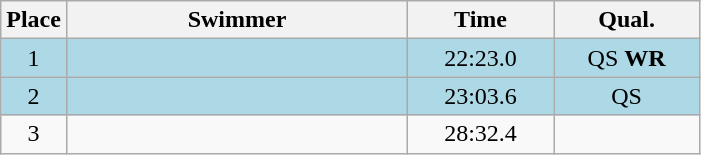<table class=wikitable style="text-align:center">
<tr>
<th>Place</th>
<th width=220>Swimmer</th>
<th width=90>Time</th>
<th width=90>Qual.</th>
</tr>
<tr bgcolor=lightblue>
<td>1</td>
<td align=left></td>
<td>22:23.0</td>
<td>QS <strong>WR</strong></td>
</tr>
<tr bgcolor=lightblue>
<td>2</td>
<td align=left></td>
<td>23:03.6</td>
<td>QS</td>
</tr>
<tr>
<td>3</td>
<td align=left></td>
<td>28:32.4</td>
<td></td>
</tr>
</table>
